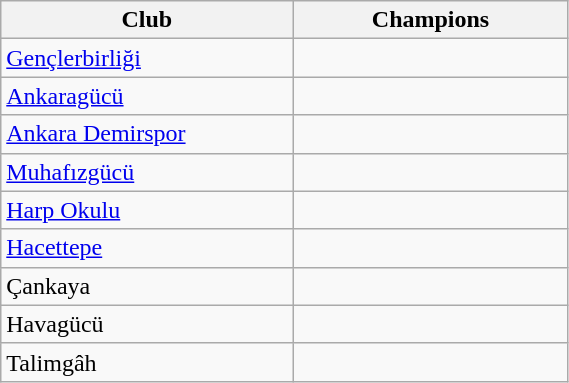<table class="wikitable" border="1" width=30%>
<tr>
<th width=10%>Club</th>
<th width=10%>Champions</th>
</tr>
<tr>
<td><a href='#'>Gençlerbirliği</a></td>
<td></td>
</tr>
<tr>
<td><a href='#'>Ankaragücü</a></td>
<td></td>
</tr>
<tr>
<td><a href='#'>Ankara Demirspor</a></td>
<td></td>
</tr>
<tr>
<td><a href='#'>Muhafızgücü</a></td>
<td></td>
</tr>
<tr>
<td><a href='#'>Harp Okulu</a></td>
<td></td>
</tr>
<tr>
<td><a href='#'>Hacettepe</a></td>
<td></td>
</tr>
<tr>
<td>Çankaya</td>
<td></td>
</tr>
<tr>
<td>Havagücü</td>
<td></td>
</tr>
<tr>
<td>Talimgâh</td>
<td></td>
</tr>
</table>
